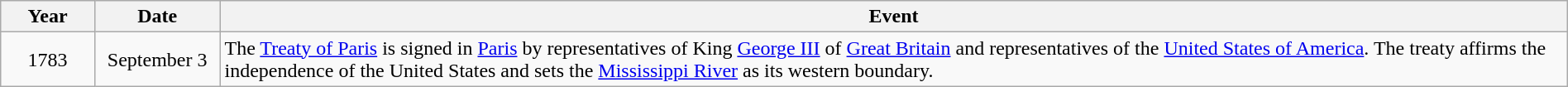<table class="wikitable" style="width:100%;">
<tr>
<th style="width:6%">Year</th>
<th style="width:8%">Date</th>
<th style="width:86%">Event</th>
</tr>
<tr>
<td align=center rowspan=1>1783</td>
<td align=center>September 3</td>
<td>The <a href='#'>Treaty of Paris</a> is signed in <a href='#'>Paris</a> by representatives of King <a href='#'>George III</a> of <a href='#'>Great Britain</a> and representatives of the <a href='#'>United States of America</a>.  The treaty affirms the independence of the United States and sets the <a href='#'>Mississippi River</a> as its western boundary.</td>
</tr>
</table>
